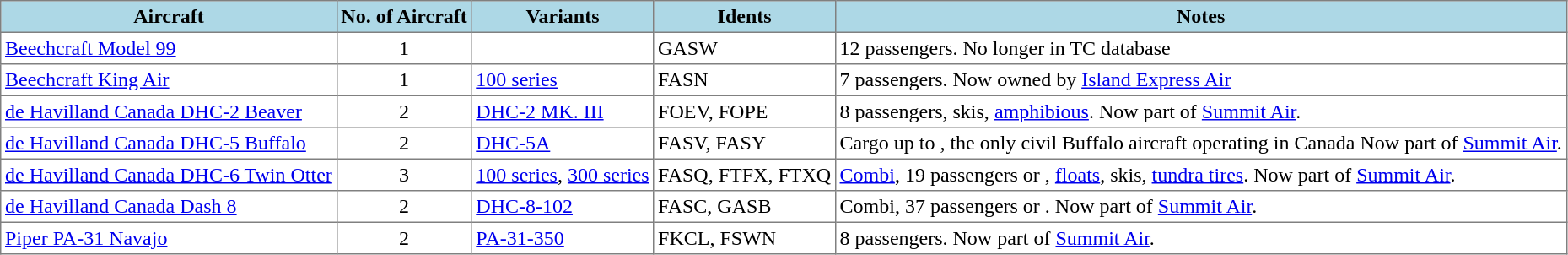<table class="toccolours" border="1" cellpadding="3" style="border-collapse:collapse">
<tr bgcolor=lightblue>
<th>Aircraft</th>
<th>No. of Aircraft</th>
<th>Variants</th>
<th>Idents</th>
<th>Notes</th>
</tr>
<tr>
<td><a href='#'>Beechcraft Model 99</a></td>
<td align=center>1</td>
<td></td>
<td>GASW</td>
<td>12 passengers. No longer in TC database</td>
</tr>
<tr>
<td><a href='#'>Beechcraft King Air</a></td>
<td align=center>1</td>
<td><a href='#'>100 series</a></td>
<td>FASN</td>
<td>7 passengers. Now owned by <a href='#'>Island Express Air</a></td>
</tr>
<tr>
<td><a href='#'>de Havilland Canada DHC-2 Beaver</a></td>
<td align=center>2</td>
<td><a href='#'>DHC-2 MK. III</a></td>
<td>FOEV, FOPE</td>
<td>8 passengers, skis, <a href='#'>amphibious</a>. Now part of <a href='#'>Summit Air</a>.</td>
</tr>
<tr>
<td><a href='#'>de Havilland Canada DHC-5 Buffalo</a></td>
<td align=center>2</td>
<td><a href='#'>DHC-5A</a></td>
<td>FASV, FASY</td>
<td>Cargo up to , the only civil Buffalo aircraft operating in Canada Now part of <a href='#'>Summit Air</a>.</td>
</tr>
<tr>
<td><a href='#'>de Havilland Canada DHC-6 Twin Otter</a></td>
<td align=center>3</td>
<td><a href='#'>100 series</a>, <a href='#'>300 series</a></td>
<td>FASQ, FTFX, FTXQ</td>
<td><a href='#'>Combi</a>, 19 passengers or , <a href='#'>floats</a>, skis, <a href='#'>tundra tires</a>. Now part of <a href='#'>Summit Air</a>.</td>
</tr>
<tr>
<td><a href='#'>de Havilland Canada Dash 8</a></td>
<td align=center>2</td>
<td><a href='#'>DHC-8-102</a></td>
<td>FASC, GASB</td>
<td>Combi, 37 passengers or . Now part of <a href='#'>Summit Air</a>.</td>
</tr>
<tr>
<td><a href='#'>Piper PA-31 Navajo</a></td>
<td align=center>2</td>
<td><a href='#'>PA-31-350</a></td>
<td>FKCL, FSWN</td>
<td>8 passengers. Now part of <a href='#'>Summit Air</a>.</td>
</tr>
</table>
